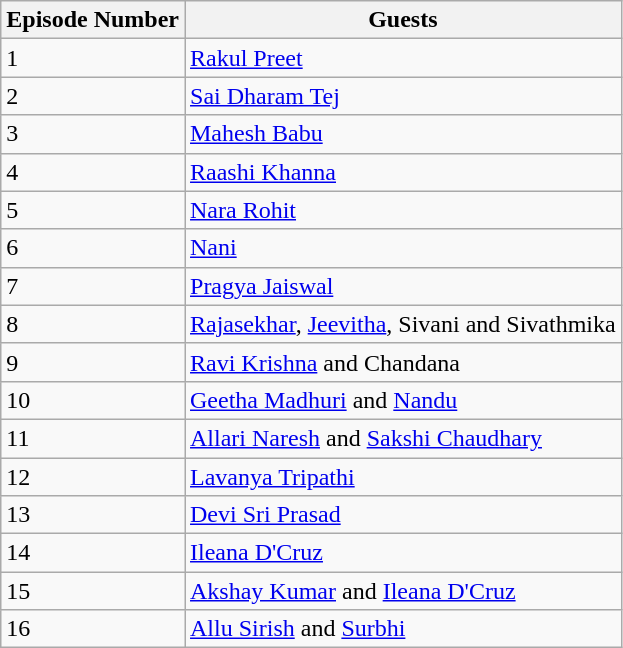<table class="wikitable">
<tr>
<th>Episode Number</th>
<th>Guests</th>
</tr>
<tr>
<td>1</td>
<td><a href='#'>Rakul Preet</a></td>
</tr>
<tr>
<td>2</td>
<td><a href='#'>Sai Dharam Tej</a></td>
</tr>
<tr>
<td>3</td>
<td><a href='#'>Mahesh Babu</a></td>
</tr>
<tr>
<td>4</td>
<td><a href='#'>Raashi Khanna</a></td>
</tr>
<tr>
<td>5</td>
<td><a href='#'>Nara Rohit</a></td>
</tr>
<tr>
<td>6</td>
<td><a href='#'>Nani</a></td>
</tr>
<tr>
<td>7</td>
<td><a href='#'>Pragya Jaiswal</a></td>
</tr>
<tr>
<td>8</td>
<td><a href='#'>Rajasekhar</a>, <a href='#'>Jeevitha</a>, Sivani and Sivathmika</td>
</tr>
<tr>
<td>9</td>
<td><a href='#'>Ravi Krishna</a> and Chandana</td>
</tr>
<tr>
<td>10</td>
<td><a href='#'>Geetha Madhuri</a> and <a href='#'>Nandu</a></td>
</tr>
<tr>
<td>11</td>
<td><a href='#'>Allari Naresh</a> and <a href='#'>Sakshi Chaudhary</a></td>
</tr>
<tr>
<td>12</td>
<td><a href='#'>Lavanya Tripathi</a></td>
</tr>
<tr>
<td>13</td>
<td><a href='#'>Devi Sri Prasad</a></td>
</tr>
<tr>
<td>14</td>
<td><a href='#'>Ileana D'Cruz</a></td>
</tr>
<tr>
<td>15</td>
<td><a href='#'>Akshay Kumar</a> and <a href='#'>Ileana D'Cruz</a></td>
</tr>
<tr>
<td>16</td>
<td><a href='#'>Allu Sirish</a> and <a href='#'>Surbhi</a></td>
</tr>
</table>
